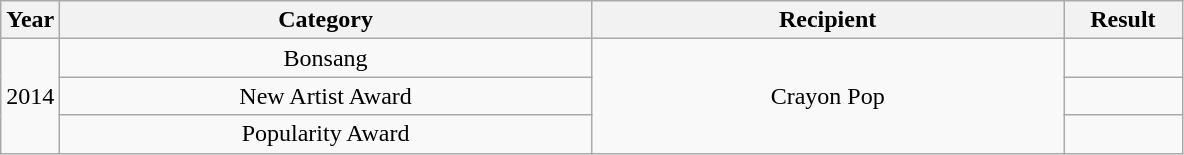<table class="wikitable" style="text-align:center">
<tr>
<th width="5%">Year</th>
<th width="45%">Category</th>
<th width="40%">Recipient</th>
<th width="10%">Result</th>
</tr>
<tr>
<td rowspan="3">2014</td>
<td>Bonsang</td>
<td rowspan="3">Crayon Pop</td>
<td></td>
</tr>
<tr>
<td>New Artist Award</td>
<td></td>
</tr>
<tr>
<td>Popularity Award</td>
<td></td>
</tr>
</table>
